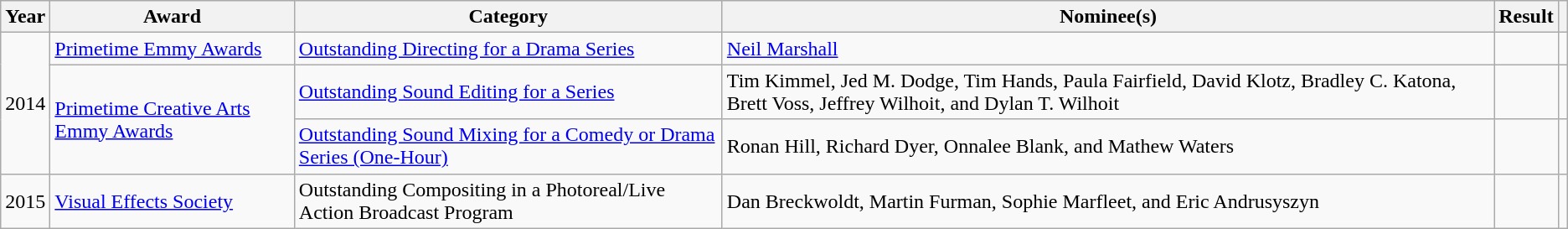<table class="wikitable sortable plainrowheaders">
<tr>
<th>Year</th>
<th>Award</th>
<th>Category</th>
<th>Nominee(s)</th>
<th>Result</th>
<th class="unsortable"></th>
</tr>
<tr>
<td rowspan="3">2014</td>
<td scope="row"><a href='#'>Primetime Emmy Awards</a></td>
<td scope="row"><a href='#'>Outstanding Directing for a Drama Series</a></td>
<td scope="row"><a href='#'>Neil Marshall</a></td>
<td></td>
<td style="text-align:center;"></td>
</tr>
<tr>
<td scope="row" rowspan="2"><a href='#'>Primetime Creative Arts Emmy Awards</a></td>
<td scope="row"><a href='#'>Outstanding Sound Editing for a Series</a></td>
<td scope="row">Tim Kimmel, Jed M. Dodge, Tim Hands, Paula Fairfield, David Klotz, Bradley C. Katona, Brett Voss, Jeffrey Wilhoit, and Dylan T. Wilhoit</td>
<td></td>
<td style="text-align:center;"></td>
</tr>
<tr>
<td scope="row"><a href='#'>Outstanding Sound Mixing for a Comedy or Drama Series (One-Hour)</a></td>
<td scope="row">Ronan Hill, Richard Dyer, Onnalee Blank, and Mathew Waters</td>
<td></td>
<td style="text-align:center;"></td>
</tr>
<tr>
<td>2015</td>
<td scope="row"><a href='#'>Visual Effects Society</a></td>
<td scope="row">Outstanding Compositing in a Photoreal/Live Action Broadcast Program</td>
<td scope="row">Dan Breckwoldt, Martin Furman, Sophie Marfleet, and Eric Andrusyszyn</td>
<td></td>
<td style="text-align:center;"></td>
</tr>
</table>
